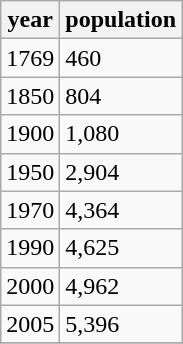<table class="wikitable">
<tr>
<th>year</th>
<th>population</th>
</tr>
<tr>
<td>1769</td>
<td>460</td>
</tr>
<tr>
<td>1850</td>
<td>804</td>
</tr>
<tr>
<td>1900</td>
<td>1,080</td>
</tr>
<tr>
<td>1950</td>
<td>2,904</td>
</tr>
<tr>
<td>1970</td>
<td>4,364</td>
</tr>
<tr>
<td>1990</td>
<td>4,625</td>
</tr>
<tr>
<td>2000</td>
<td>4,962</td>
</tr>
<tr>
<td>2005</td>
<td>5,396</td>
</tr>
<tr>
</tr>
</table>
